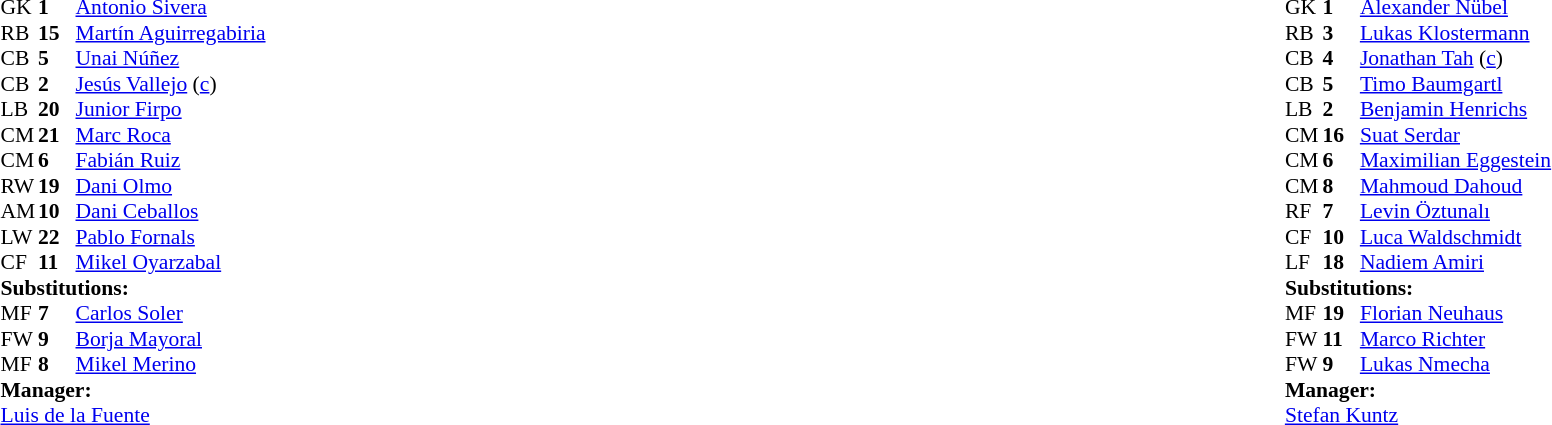<table width="100%">
<tr>
<td valign="top" width="40%"><br><table style="font-size:90%" cellspacing="0" cellpadding="0">
<tr>
<th width=25></th>
<th width=25></th>
</tr>
<tr>
<td>GK</td>
<td><strong>1</strong></td>
<td><a href='#'>Antonio Sivera</a></td>
<td></td>
</tr>
<tr>
<td>RB</td>
<td><strong>15</strong></td>
<td><a href='#'>Martín Aguirregabiria</a></td>
</tr>
<tr>
<td>CB</td>
<td><strong>5</strong></td>
<td><a href='#'>Unai Núñez</a></td>
<td></td>
</tr>
<tr>
<td>CB</td>
<td><strong>2</strong></td>
<td><a href='#'>Jesús Vallejo</a> (<a href='#'>c</a>)</td>
<td></td>
</tr>
<tr>
<td>LB</td>
<td><strong>20</strong></td>
<td><a href='#'>Junior Firpo</a></td>
</tr>
<tr>
<td>CM</td>
<td><strong>21</strong></td>
<td><a href='#'>Marc Roca</a></td>
</tr>
<tr>
<td>CM</td>
<td><strong>6</strong></td>
<td><a href='#'>Fabián Ruiz</a></td>
<td></td>
<td></td>
</tr>
<tr>
<td>RW</td>
<td><strong>19</strong></td>
<td><a href='#'>Dani Olmo</a></td>
</tr>
<tr>
<td>AM</td>
<td><strong>10</strong></td>
<td><a href='#'>Dani Ceballos</a></td>
</tr>
<tr>
<td>LW</td>
<td><strong>22</strong></td>
<td><a href='#'>Pablo Fornals</a></td>
<td></td>
<td></td>
</tr>
<tr>
<td>CF</td>
<td><strong>11</strong></td>
<td><a href='#'>Mikel Oyarzabal</a></td>
<td></td>
<td></td>
</tr>
<tr>
<td colspan=3><strong>Substitutions:</strong></td>
</tr>
<tr>
<td>MF</td>
<td><strong>7</strong></td>
<td><a href='#'>Carlos Soler</a></td>
<td></td>
<td></td>
</tr>
<tr>
<td>FW</td>
<td><strong>9</strong></td>
<td><a href='#'>Borja Mayoral</a></td>
<td></td>
<td></td>
</tr>
<tr>
<td>MF</td>
<td><strong>8</strong></td>
<td><a href='#'>Mikel Merino</a></td>
<td></td>
<td></td>
</tr>
<tr>
<td colspan=3><strong>Manager:</strong></td>
</tr>
<tr>
<td colspan=3><a href='#'>Luis de la Fuente</a></td>
</tr>
</table>
</td>
<td valign="top"></td>
<td valign="top" width="50%"><br><table style="font-size:90%; margin:auto" cellspacing="0" cellpadding="0">
<tr>
<th width=25></th>
<th width=25></th>
</tr>
<tr>
<td>GK</td>
<td><strong>1</strong></td>
<td><a href='#'>Alexander Nübel</a></td>
</tr>
<tr>
<td>RB</td>
<td><strong>3</strong></td>
<td><a href='#'>Lukas Klostermann</a></td>
</tr>
<tr>
<td>CB</td>
<td><strong>4</strong></td>
<td><a href='#'>Jonathan Tah</a> (<a href='#'>c</a>)</td>
</tr>
<tr>
<td>CB</td>
<td><strong>5</strong></td>
<td><a href='#'>Timo Baumgartl</a></td>
</tr>
<tr>
<td>LB</td>
<td><strong>2</strong></td>
<td><a href='#'>Benjamin Henrichs</a></td>
</tr>
<tr>
<td>CM</td>
<td><strong>16</strong></td>
<td><a href='#'>Suat Serdar</a></td>
<td></td>
<td></td>
</tr>
<tr>
<td>CM</td>
<td><strong>6</strong></td>
<td><a href='#'>Maximilian Eggestein</a></td>
<td></td>
<td></td>
</tr>
<tr>
<td>CM</td>
<td><strong>8</strong></td>
<td><a href='#'>Mahmoud Dahoud</a></td>
</tr>
<tr>
<td>RF</td>
<td><strong>7</strong></td>
<td><a href='#'>Levin Öztunalı</a></td>
<td></td>
<td></td>
</tr>
<tr>
<td>CF</td>
<td><strong>10</strong></td>
<td><a href='#'>Luca Waldschmidt</a></td>
</tr>
<tr>
<td>LF</td>
<td><strong>18</strong></td>
<td><a href='#'>Nadiem Amiri</a></td>
</tr>
<tr>
<td colspan=3><strong>Substitutions:</strong></td>
</tr>
<tr>
<td>MF</td>
<td><strong>19</strong></td>
<td><a href='#'>Florian Neuhaus</a></td>
<td></td>
<td></td>
</tr>
<tr>
<td>FW</td>
<td><strong>11</strong></td>
<td><a href='#'>Marco Richter</a></td>
<td></td>
<td></td>
</tr>
<tr>
<td>FW</td>
<td><strong>9</strong></td>
<td><a href='#'>Lukas Nmecha</a></td>
<td></td>
<td></td>
</tr>
<tr>
<td colspan=3><strong>Manager:</strong></td>
</tr>
<tr>
<td colspan=3><a href='#'>Stefan Kuntz</a></td>
</tr>
</table>
</td>
</tr>
</table>
